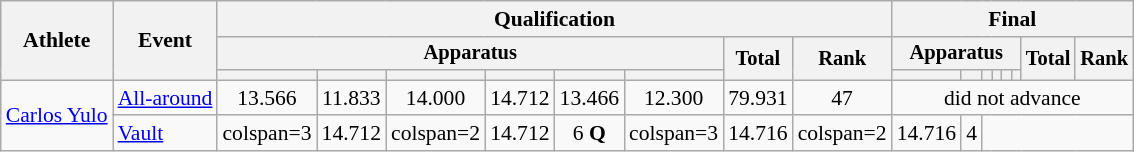<table class="wikitable" style="font-size:90%">
<tr>
<th rowspan=3>Athlete</th>
<th rowspan=3>Event</th>
<th colspan =8>Qualification</th>
<th colspan =8>Final</th>
</tr>
<tr style="font-size:95%">
<th colspan=6>Apparatus</th>
<th rowspan=2>Total</th>
<th rowspan=2>Rank</th>
<th colspan=6>Apparatus</th>
<th rowspan=2>Total</th>
<th rowspan=2>Rank</th>
</tr>
<tr style="font-size:95%">
<th></th>
<th></th>
<th></th>
<th></th>
<th></th>
<th></th>
<th></th>
<th></th>
<th></th>
<th></th>
<th></th>
<th></th>
</tr>
<tr align=center>
<td align=left rowspan=2><a href='#'>Carlos Yulo</a></td>
<td align=left><a href='#'>All-around</a></td>
<td>13.566</td>
<td>11.833</td>
<td>14.000</td>
<td>14.712</td>
<td>13.466</td>
<td>12.300</td>
<td>79.931</td>
<td>47</td>
<td colspan=8>did not advance</td>
</tr>
<tr align=center>
<td align=left><a href='#'>Vault</a></td>
<td>colspan=3 </td>
<td>14.712</td>
<td>colspan=2 </td>
<td>14.712</td>
<td>6 <strong>Q</strong></td>
<td>colspan=3 </td>
<td>14.716</td>
<td>colspan=2 </td>
<td>14.716</td>
<td>4</td>
</tr>
</table>
